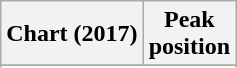<table class="wikitable sortable plainrowheaders">
<tr>
<th scope="col">Chart (2017)</th>
<th scope="col">Peak<br>position</th>
</tr>
<tr>
</tr>
<tr>
</tr>
<tr>
</tr>
<tr>
</tr>
<tr>
</tr>
<tr>
</tr>
<tr>
</tr>
</table>
